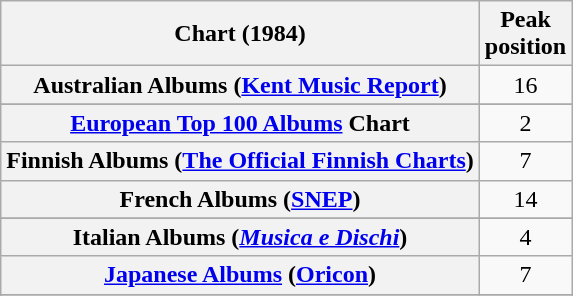<table class="wikitable sortable plainrowheaders">
<tr>
<th>Chart (1984)</th>
<th>Peak<br>position</th>
</tr>
<tr>
<th scope="row">Australian Albums (<a href='#'>Kent Music Report</a>)</th>
<td align="center">16</td>
</tr>
<tr>
</tr>
<tr>
</tr>
<tr>
</tr>
<tr>
<th scope="row"><a href='#'>European Top 100 Albums</a> Chart</th>
<td align="center">2</td>
</tr>
<tr>
<th scope="row">Finnish Albums (<a href='#'>The Official Finnish Charts</a>)</th>
<td align="center">7</td>
</tr>
<tr>
<th scope="row">French Albums (<a href='#'>SNEP</a>)</th>
<td align="center">14</td>
</tr>
<tr>
</tr>
<tr>
<th scope="row">Italian Albums (<em><a href='#'>Musica e Dischi</a></em>)</th>
<td align="center">4</td>
</tr>
<tr>
<th scope="row"><a href='#'>Japanese Albums</a> (<a href='#'>Oricon</a>)</th>
<td align="center">7</td>
</tr>
<tr>
</tr>
<tr>
</tr>
<tr>
</tr>
<tr>
</tr>
<tr>
</tr>
<tr>
</tr>
</table>
